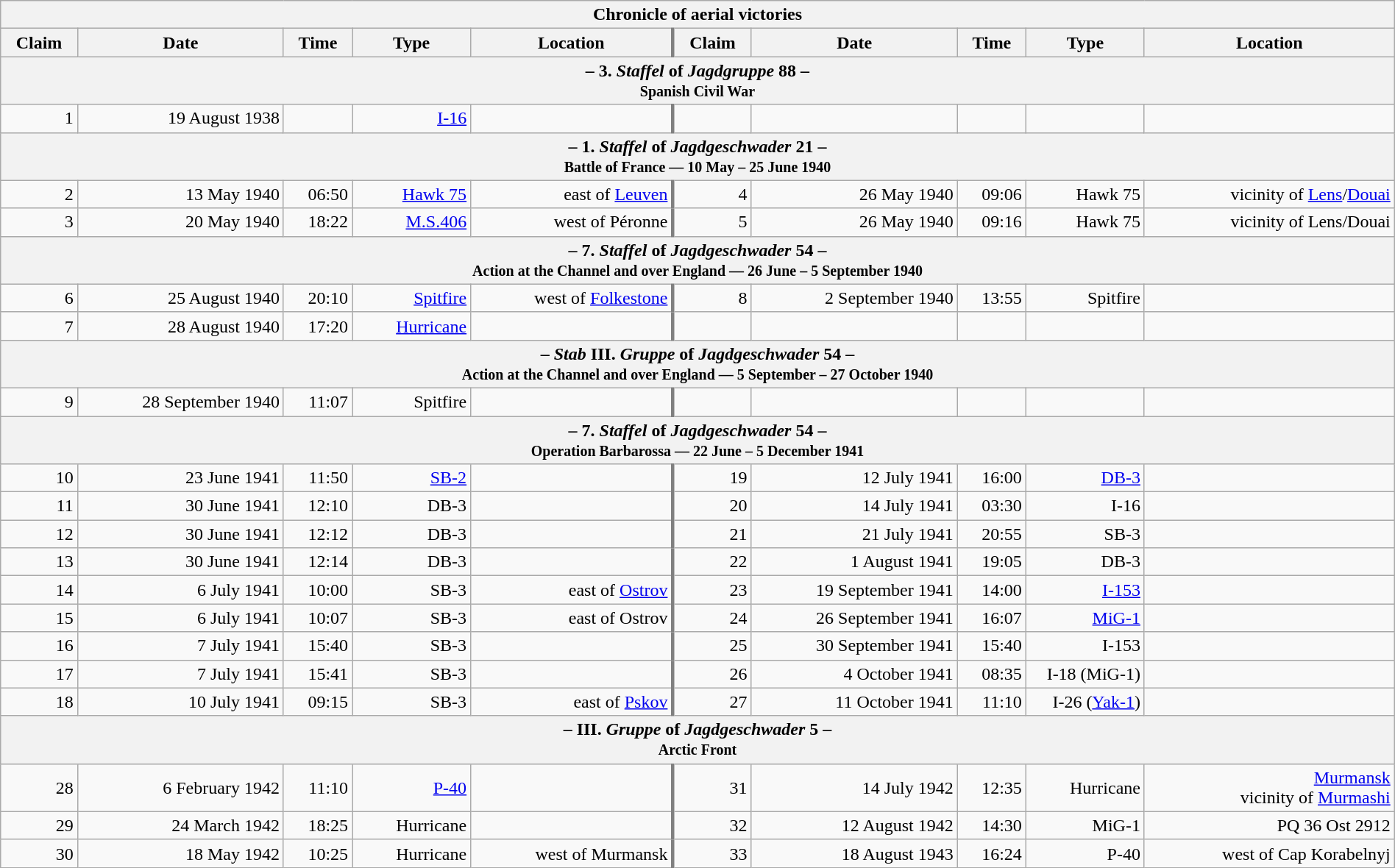<table class="wikitable plainrowheaders collapsible" style="margin-left: auto; margin-right: auto; border: none; text-align:right; width: 100%;">
<tr>
<th colspan="10">Chronicle of aerial victories</th>
</tr>
<tr>
<th scope="col">Claim</th>
<th scope="col">Date</th>
<th scope="col">Time</th>
<th scope="col" width="100px">Type</th>
<th scope="col">Location</th>
<th scope="col" style="border-left: 3px solid grey;">Claim</th>
<th scope="col">Date</th>
<th scope="col">Time</th>
<th scope="col" width="100px">Type</th>
<th scope="col">Location</th>
</tr>
<tr>
<th colspan="10">– 3. <em>Staffel</em> of <em>Jagdgruppe</em> 88 –<br><small>Spanish Civil War</small></th>
</tr>
<tr>
<td>1</td>
<td>19 August 1938</td>
<td></td>
<td><a href='#'>I-16</a></td>
<td></td>
<td style="border-left: 3px solid grey;"></td>
<td></td>
<td></td>
<td></td>
<td></td>
</tr>
<tr>
<th colspan="10">– 1. <em>Staffel</em> of <em>Jagdgeschwader</em> 21 –<br><small>Battle of France — 10 May – 25 June 1940</small></th>
</tr>
<tr>
<td>2</td>
<td>13 May 1940</td>
<td>06:50</td>
<td><a href='#'>Hawk 75</a></td>
<td>east of <a href='#'>Leuven</a></td>
<td style="border-left: 3px solid grey;">4</td>
<td>26 May 1940</td>
<td>09:06</td>
<td>Hawk 75</td>
<td>vicinity of <a href='#'>Lens</a>/<a href='#'>Douai</a></td>
</tr>
<tr>
<td>3</td>
<td>20 May 1940</td>
<td>18:22</td>
<td><a href='#'>M.S.406</a></td>
<td>west of Péronne</td>
<td style="border-left: 3px solid grey;">5</td>
<td>26 May 1940</td>
<td>09:16</td>
<td>Hawk 75</td>
<td>vicinity of Lens/Douai</td>
</tr>
<tr>
<th colspan="10">– 7. <em>Staffel</em> of <em>Jagdgeschwader</em> 54 –<br><small>Action at the Channel and over England — 26 June – 5 September 1940</small></th>
</tr>
<tr>
<td>6</td>
<td>25 August 1940</td>
<td>20:10</td>
<td><a href='#'>Spitfire</a></td>
<td>west of <a href='#'>Folkestone</a></td>
<td style="border-left: 3px solid grey;">8</td>
<td>2 September 1940</td>
<td>13:55</td>
<td>Spitfire</td>
<td></td>
</tr>
<tr>
<td>7</td>
<td>28 August 1940</td>
<td>17:20</td>
<td><a href='#'>Hurricane</a></td>
<td></td>
<td style="border-left: 3px solid grey;"></td>
<td></td>
<td></td>
<td></td>
<td></td>
</tr>
<tr>
<th colspan="10">– <em>Stab</em> III. <em>Gruppe</em> of <em>Jagdgeschwader</em> 54 –<br><small>Action at the Channel and over England — 5 September – 27 October 1940</small></th>
</tr>
<tr>
<td>9</td>
<td>28 September 1940</td>
<td>11:07</td>
<td>Spitfire</td>
<td></td>
<td style="border-left: 3px solid grey;"></td>
<td></td>
<td></td>
<td></td>
<td></td>
</tr>
<tr>
<th colspan="10">– 7. <em>Staffel</em> of <em>Jagdgeschwader</em> 54 –<br><small>Operation Barbarossa — 22 June – 5 December 1941</small></th>
</tr>
<tr>
<td>10</td>
<td>23 June 1941</td>
<td>11:50</td>
<td><a href='#'>SB-2</a></td>
<td></td>
<td style="border-left: 3px solid grey;">19</td>
<td>12 July 1941</td>
<td>16:00</td>
<td><a href='#'>DB-3</a></td>
<td></td>
</tr>
<tr>
<td>11</td>
<td>30 June 1941</td>
<td>12:10</td>
<td>DB-3</td>
<td></td>
<td style="border-left: 3px solid grey;">20</td>
<td>14 July 1941</td>
<td>03:30</td>
<td>I-16</td>
<td></td>
</tr>
<tr>
<td>12</td>
<td>30 June 1941</td>
<td>12:12</td>
<td>DB-3</td>
<td></td>
<td style="border-left: 3px solid grey;">21</td>
<td>21 July 1941</td>
<td>20:55</td>
<td>SB-3</td>
<td></td>
</tr>
<tr>
<td>13</td>
<td>30 June 1941</td>
<td>12:14</td>
<td>DB-3</td>
<td></td>
<td style="border-left: 3px solid grey;">22</td>
<td>1 August 1941</td>
<td>19:05</td>
<td>DB-3</td>
<td></td>
</tr>
<tr>
<td>14</td>
<td>6 July 1941</td>
<td>10:00</td>
<td>SB-3</td>
<td>east of <a href='#'>Ostrov</a></td>
<td style="border-left: 3px solid grey;">23</td>
<td>19 September 1941</td>
<td>14:00</td>
<td><a href='#'>I-153</a></td>
<td></td>
</tr>
<tr>
<td>15</td>
<td>6 July 1941</td>
<td>10:07</td>
<td>SB-3</td>
<td>east of Ostrov</td>
<td style="border-left: 3px solid grey;">24</td>
<td>26 September 1941</td>
<td>16:07</td>
<td><a href='#'>MiG-1</a></td>
<td></td>
</tr>
<tr>
<td>16</td>
<td>7 July 1941</td>
<td>15:40</td>
<td>SB-3</td>
<td></td>
<td style="border-left: 3px solid grey;">25</td>
<td>30 September 1941</td>
<td>15:40</td>
<td>I-153</td>
<td></td>
</tr>
<tr>
<td>17</td>
<td>7 July 1941</td>
<td>15:41</td>
<td>SB-3</td>
<td></td>
<td style="border-left: 3px solid grey;">26</td>
<td>4 October 1941</td>
<td>08:35</td>
<td>I-18 (MiG-1)</td>
<td></td>
</tr>
<tr>
<td>18</td>
<td>10 July 1941</td>
<td>09:15</td>
<td>SB-3</td>
<td>east of <a href='#'>Pskov</a></td>
<td style="border-left: 3px solid grey;">27</td>
<td>11 October 1941</td>
<td>11:10</td>
<td>I-26 (<a href='#'>Yak-1</a>)</td>
<td></td>
</tr>
<tr>
<th colspan="10">– III. <em>Gruppe</em> of <em>Jagdgeschwader</em> 5 –<br><small>Arctic Front</small></th>
</tr>
<tr>
<td>28</td>
<td>6 February 1942</td>
<td>11:10</td>
<td><a href='#'>P-40</a></td>
<td></td>
<td style="border-left: 3px solid grey;">31</td>
<td>14 July 1942</td>
<td>12:35</td>
<td>Hurricane</td>
<td><a href='#'>Murmansk</a><br>vicinity of <a href='#'>Murmashi</a></td>
</tr>
<tr>
<td>29</td>
<td>24 March 1942</td>
<td>18:25</td>
<td>Hurricane</td>
<td></td>
<td style="border-left: 3px solid grey;">32</td>
<td>12 August 1942</td>
<td>14:30</td>
<td>MiG-1</td>
<td>PQ 36 Ost 2912</td>
</tr>
<tr>
<td>30</td>
<td>18 May 1942</td>
<td>10:25</td>
<td>Hurricane</td>
<td> west of Murmansk</td>
<td style="border-left: 3px solid grey;">33</td>
<td>18 August 1943</td>
<td>16:24</td>
<td>P-40</td>
<td>west of Cap Korabelnyj</td>
</tr>
</table>
